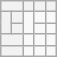<table class="wikitable" style=text-align:center>
<tr>
<th colspan=2></th>
<th></th>
<th></th>
<th></th>
</tr>
<tr>
<th rowspan=2></th>
<th></th>
<td rowspan=2></td>
<td></td>
<td></td>
</tr>
<tr>
<th></th>
<td></td>
<td></td>
</tr>
<tr>
<th colspan=2></th>
<td></td>
<td></td>
<td></td>
</tr>
<tr>
<th colspan=2></th>
<td></td>
<td></td>
<td></td>
</tr>
</table>
